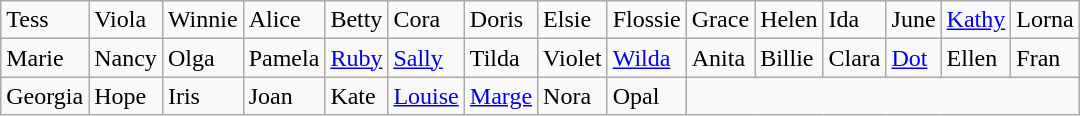<table class="wikitable">
<tr>
<td>Tess</td>
<td>Viola</td>
<td>Winnie</td>
<td>Alice</td>
<td>Betty</td>
<td>Cora</td>
<td>Doris</td>
<td>Elsie</td>
<td>Flossie</td>
<td>Grace</td>
<td>Helen</td>
<td>Ida</td>
<td>June</td>
<td><a href='#'>Kathy</a></td>
<td>Lorna</td>
</tr>
<tr>
<td>Marie</td>
<td>Nancy</td>
<td>Olga</td>
<td>Pamela</td>
<td><a href='#'>Ruby</a></td>
<td><a href='#'>Sally</a></td>
<td>Tilda</td>
<td>Violet</td>
<td><a href='#'>Wilda</a></td>
<td>Anita</td>
<td>Billie</td>
<td>Clara</td>
<td><a href='#'>Dot</a></td>
<td>Ellen</td>
<td>Fran</td>
</tr>
<tr>
<td>Georgia</td>
<td>Hope</td>
<td>Iris</td>
<td>Joan</td>
<td>Kate</td>
<td><a href='#'>Louise</a></td>
<td><a href='#'>Marge</a></td>
<td>Nora</td>
<td>Opal</td>
</tr>
</table>
